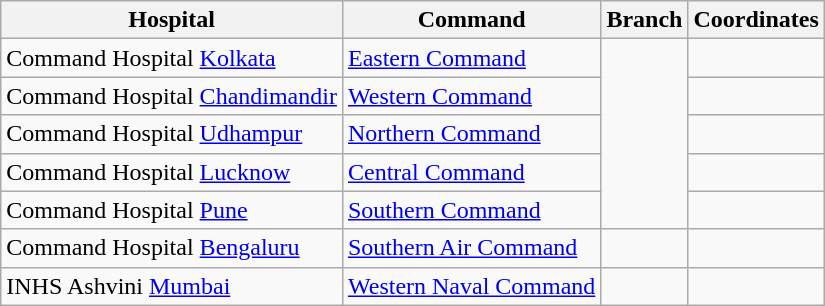<table class="wikitable sortable">
<tr>
<th style="text-align:center;">Hospital</th>
<th style="text-align:center;">Command</th>
<th style="text-align:center;">Branch</th>
<th style="text-align:center;">Coordinates</th>
</tr>
<tr>
<td>Command Hospital <a href='#'>Kolkata</a></td>
<td><a href='#'>Eastern Command</a></td>
<td rowspan="5"></td>
<td></td>
</tr>
<tr>
<td>Command Hospital <a href='#'>Chandimandir</a></td>
<td><a href='#'>Western Command</a></td>
<td></td>
</tr>
<tr>
<td>Command Hospital <a href='#'>Udhampur</a></td>
<td><a href='#'>Northern Command</a></td>
<td></td>
</tr>
<tr>
<td>Command Hospital <a href='#'>Lucknow</a></td>
<td><a href='#'>Central Command</a></td>
<td></td>
</tr>
<tr>
<td>Command Hospital <a href='#'>Pune</a></td>
<td><a href='#'>Southern Command</a></td>
<td></td>
</tr>
<tr>
<td>Command Hospital <a href='#'>Bengaluru</a></td>
<td><a href='#'>Southern Air Command</a></td>
<td></td>
<td></td>
</tr>
<tr>
<td>INHS Ashvini <a href='#'>Mumbai</a></td>
<td><a href='#'>Western Naval Command</a></td>
<td></td>
<td></td>
</tr>
</table>
